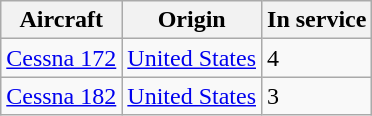<table class="wikitable">
<tr>
<th>Aircraft</th>
<th>Origin</th>
<th>In service</th>
</tr>
<tr>
<td><a href='#'>Cessna 172</a></td>
<td><a href='#'>United States</a></td>
<td>4</td>
</tr>
<tr>
<td><a href='#'>Cessna 182</a></td>
<td><a href='#'>United States</a></td>
<td>3</td>
</tr>
</table>
